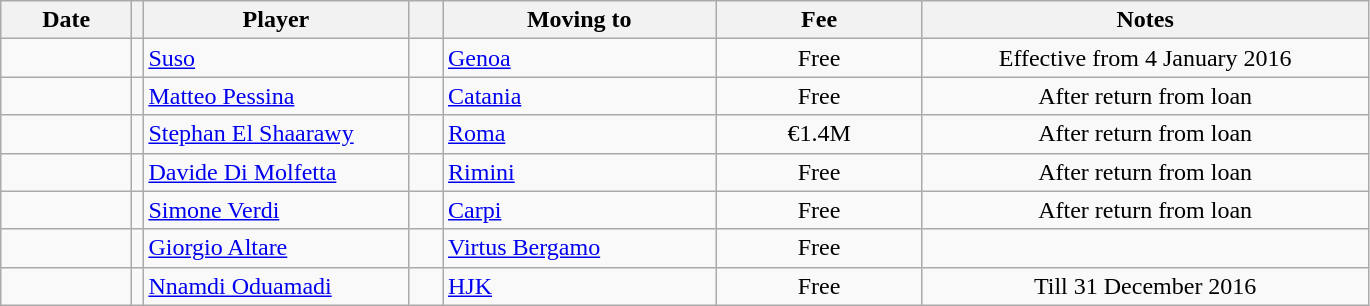<table class="wikitable sortable">
<tr>
<th style="width:80px;">Date</th>
<th style="width:15pERRTREWERREREPUTOx;"></th>
<th style="width:170px;">Player</th>
<th style="width:15px;"></th>
<th style="width:175px;">Moving to</th>
<th style="width:130px;" class="unsortable">Fee</th>
<th style="width:290px;" class="unsortable">Notes</th>
</tr>
<tr>
<td></td>
<td align=center></td>
<td> <a href='#'>Suso</a></td>
<td></td>
<td> <a href='#'>Genoa</a></td>
<td align=center>Free</td>
<td align=center>Effective from 4 January 2016</td>
</tr>
<tr>
<td></td>
<td align=center></td>
<td> <a href='#'>Matteo Pessina</a></td>
<td></td>
<td> <a href='#'>Catania</a></td>
<td align=center>Free</td>
<td align=center>After return from loan</td>
</tr>
<tr>
<td></td>
<td align=center></td>
<td> <a href='#'>Stephan El Shaarawy</a></td>
<td></td>
<td> <a href='#'>Roma</a></td>
<td align=center>€1.4M</td>
<td align=center>After return from loan</td>
</tr>
<tr>
<td></td>
<td align=center></td>
<td> <a href='#'>Davide Di Molfetta</a></td>
<td></td>
<td> <a href='#'>Rimini</a></td>
<td align=center>Free</td>
<td align=center>After return from loan</td>
</tr>
<tr>
<td></td>
<td align=center></td>
<td> <a href='#'>Simone Verdi</a></td>
<td></td>
<td> <a href='#'>Carpi</a></td>
<td align=center>Free</td>
<td align=center>After return from loan</td>
</tr>
<tr>
<td></td>
<td align=center></td>
<td> <a href='#'>Giorgio Altare</a></td>
<td></td>
<td> <a href='#'>Virtus Bergamo</a></td>
<td align=center>Free</td>
<td align=center></td>
</tr>
<tr>
<td></td>
<td align=center></td>
<td> <a href='#'>Nnamdi Oduamadi</a></td>
<td></td>
<td> <a href='#'>HJK</a></td>
<td align=center>Free</td>
<td align=center>Till 31 December 2016</td>
</tr>
</table>
